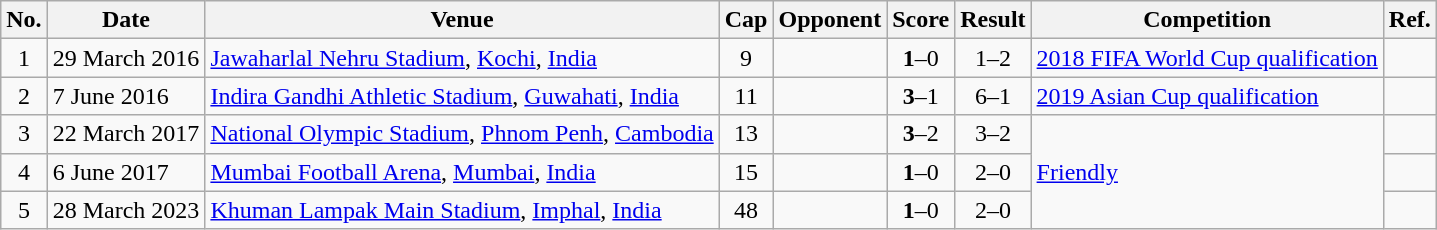<table class="wikitable" style="font-size:">
<tr>
<th>No.</th>
<th>Date</th>
<th>Venue</th>
<th>Cap</th>
<th>Opponent</th>
<th>Score</th>
<th>Result</th>
<th>Competition</th>
<th>Ref.</th>
</tr>
<tr>
<td align="center">1</td>
<td>29 March 2016</td>
<td><a href='#'>Jawaharlal Nehru Stadium</a>, <a href='#'>Kochi</a>, <a href='#'>India</a></td>
<td align=center>9</td>
<td></td>
<td align=center><strong>1</strong>–0</td>
<td align="center">1–2</td>
<td><a href='#'>2018 FIFA World Cup qualification</a></td>
<td></td>
</tr>
<tr>
<td align="center">2</td>
<td>7 June 2016</td>
<td><a href='#'>Indira Gandhi Athletic Stadium</a>, <a href='#'>Guwahati</a>, <a href='#'>India</a></td>
<td align=center>11</td>
<td></td>
<td align=center><strong>3</strong>–1</td>
<td align="center">6–1</td>
<td><a href='#'>2019 Asian Cup qualification</a></td>
<td></td>
</tr>
<tr>
<td align="center">3</td>
<td>22 March 2017</td>
<td><a href='#'>National Olympic Stadium</a>, <a href='#'>Phnom Penh</a>, <a href='#'>Cambodia</a></td>
<td align=center>13</td>
<td></td>
<td align=center><strong>3</strong>–2</td>
<td align="center">3–2</td>
<td rowspan="3"><a href='#'>Friendly</a></td>
<td></td>
</tr>
<tr>
<td align="center">4</td>
<td>6 June 2017</td>
<td><a href='#'>Mumbai Football Arena</a>, <a href='#'>Mumbai</a>, <a href='#'>India</a></td>
<td align=center>15</td>
<td></td>
<td align=center><strong>1</strong>–0</td>
<td align="center">2–0</td>
<td></td>
</tr>
<tr>
<td align="center">5</td>
<td>28 March 2023</td>
<td><a href='#'>Khuman Lampak Main Stadium</a>, <a href='#'>Imphal</a>, <a href='#'>India</a></td>
<td align=center>48</td>
<td></td>
<td align=center><strong>1</strong>–0</td>
<td align="center">2–0</td>
<td></td>
</tr>
</table>
